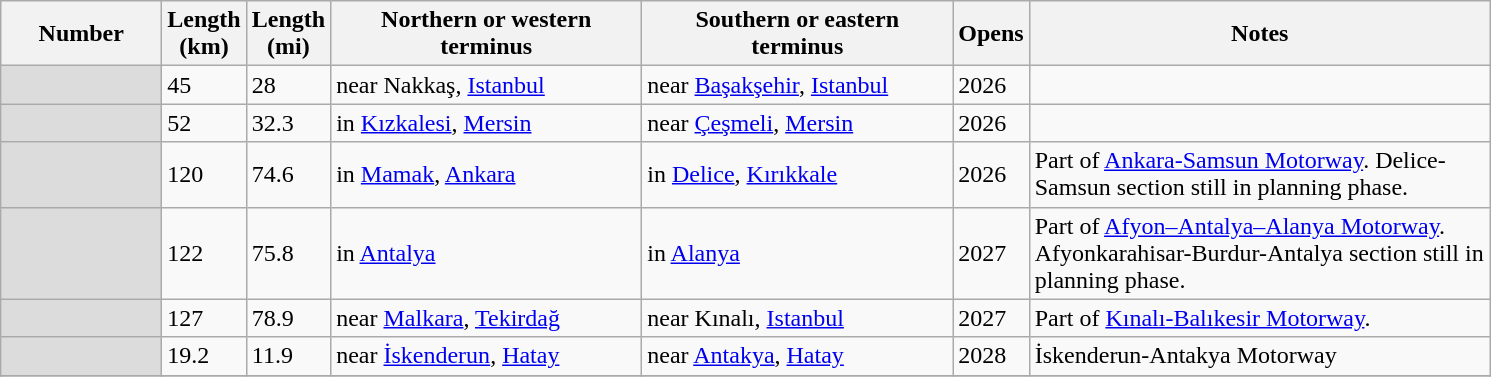<table class="wikitable">
<tr>
<th width=100>Number</th>
<th width="20">Length (km)</th>
<th width=20>Length (mi)</th>
<th width=200>Northern or western terminus</th>
<th width=200>Southern or eastern terminus</th>
<th width=40>Opens</th>
<th width="300">Notes</th>
</tr>
<tr>
<td style="background: #dcdcdc"></td>
<td>45</td>
<td>28</td>
<td> near Nakkaş, <a href='#'>Istanbul</a></td>
<td> near <a href='#'>Başakşehir</a>, <a href='#'>Istanbul</a></td>
<td>2026</td>
<td></td>
</tr>
<tr>
<td style='background: #dcdcdc'></td>
<td>52</td>
<td>32.3</td>
<td> in <a href='#'>Kızkalesi</a>, <a href='#'>Mersin</a></td>
<td> near <a href='#'>Çeşmeli</a>, <a href='#'>Mersin</a></td>
<td>2026</td>
<td></td>
</tr>
<tr>
<td style='background: #dcdcdc'></td>
<td>120</td>
<td>74.6</td>
<td> in <a href='#'>Mamak</a>, <a href='#'>Ankara</a></td>
<td> in <a href='#'>Delice</a>, <a href='#'>Kırıkkale</a></td>
<td>2026</td>
<td>Part of <a href='#'>Ankara-Samsun Motorway</a>. Delice-Samsun section still in planning phase.</td>
</tr>
<tr>
<td style='background: #dcdcdc'></td>
<td>122</td>
<td>75.8</td>
<td> in <a href='#'>Antalya</a></td>
<td> in <a href='#'>Alanya</a></td>
<td>2027</td>
<td>Part of <a href='#'>Afyon–Antalya–Alanya Motorway</a>. Afyonkarahisar-Burdur-Antalya section still in planning phase.</td>
</tr>
<tr>
<td style='background: #dcdcdc'></td>
<td>127</td>
<td>78.9</td>
<td> near <a href='#'>Malkara</a>, <a href='#'>Tekirdağ</a></td>
<td> near Kınalı, <a href='#'>Istanbul</a></td>
<td>2027</td>
<td>Part of <a href='#'>Kınalı-Balıkesir Motorway</a>.</td>
</tr>
<tr>
<td style='background: #dcdcdc'></td>
<td>19.2</td>
<td>11.9</td>
<td> near <a href='#'>İskenderun</a>, <a href='#'>Hatay</a></td>
<td> near <a href='#'>Antakya</a>, <a href='#'>Hatay</a></td>
<td>2028</td>
<td>İskenderun-Antakya Motorway</td>
</tr>
<tr>
</tr>
</table>
